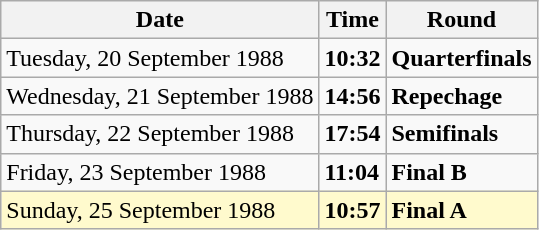<table class="wikitable">
<tr>
<th>Date</th>
<th>Time</th>
<th>Round</th>
</tr>
<tr>
<td>Tuesday, 20 September 1988</td>
<td><strong>10:32</strong></td>
<td><strong>Quarterfinals</strong></td>
</tr>
<tr>
<td>Wednesday, 21 September 1988</td>
<td><strong>14:56</strong></td>
<td><strong>Repechage</strong></td>
</tr>
<tr>
<td>Thursday, 22 September 1988</td>
<td><strong>17:54</strong></td>
<td><strong>Semifinals</strong></td>
</tr>
<tr>
<td>Friday, 23 September 1988</td>
<td><strong>11:04</strong></td>
<td><strong>Final B</strong></td>
</tr>
<tr style=background:lemonchiffon>
<td>Sunday, 25 September 1988</td>
<td><strong>10:57</strong></td>
<td><strong>Final A</strong></td>
</tr>
</table>
